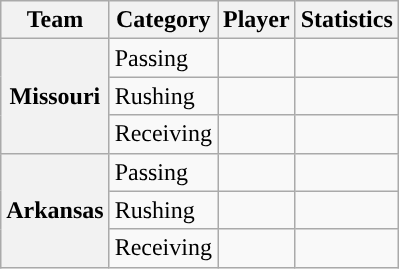<table class="wikitable" style="float:right">
<tr>
<th>Team</th>
<th>Category</th>
<th>Player</th>
<th>Statistics</th>
</tr>
<tr>
<th rowspan=3>Missouri</th>
<td>Passing</td>
<td></td>
<td></td>
</tr>
<tr>
<td>Rushing</td>
<td></td>
<td></td>
</tr>
<tr>
<td>Receiving</td>
<td></td>
<td></td>
</tr>
<tr>
<th rowspan=3>Arkansas</th>
<td>Passing</td>
<td></td>
<td></td>
</tr>
<tr>
<td>Rushing</td>
<td></td>
<td></td>
</tr>
<tr>
<td>Receiving</td>
<td></td>
<td></td>
</tr>
</table>
